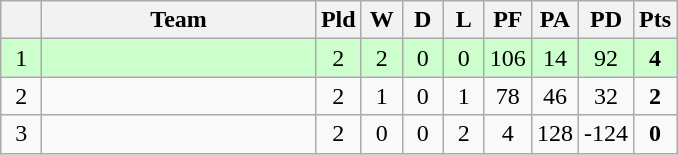<table class="wikitable" style="text-align:center;">
<tr>
<th width=20 abbr="Position"></th>
<th width=175>Team</th>
<th width=20 abbr="Played">Pld</th>
<th width=20 abbr="Won">W</th>
<th width=20 abbr="Drawn">D</th>
<th width=20 abbr="Lost">L</th>
<th width=20 abbr="Points for">PF</th>
<th width=20 abbr="Points against">PA</th>
<th width=20 abbr="Points difference">PD</th>
<th width=20 abbr="Points">Pts</th>
</tr>
<tr style="background: #ccffcc;">
<td>1</td>
<td style="text-align:left;"></td>
<td>2</td>
<td>2</td>
<td>0</td>
<td>0</td>
<td>106</td>
<td>14</td>
<td>92</td>
<td><strong>4</strong></td>
</tr>
<tr>
<td>2</td>
<td style="text-align:left;"></td>
<td>2</td>
<td>1</td>
<td>0</td>
<td>1</td>
<td>78</td>
<td>46</td>
<td>32</td>
<td><strong>2</strong></td>
</tr>
<tr>
<td>3</td>
<td style="text-align:left;"></td>
<td>2</td>
<td>0</td>
<td>0</td>
<td>2</td>
<td>4</td>
<td>128</td>
<td>-124</td>
<td><strong>0</strong></td>
</tr>
</table>
